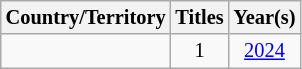<table class="wikitable" style="font-size: 85%;">
<tr>
<th>Country/Territory</th>
<th>Titles</th>
<th>Year(s)</th>
</tr>
<tr>
<td></td>
<td style="text-align:center;">1</td>
<td style="text-align:center;"><a href='#'>2024</a></td>
</tr>
</table>
